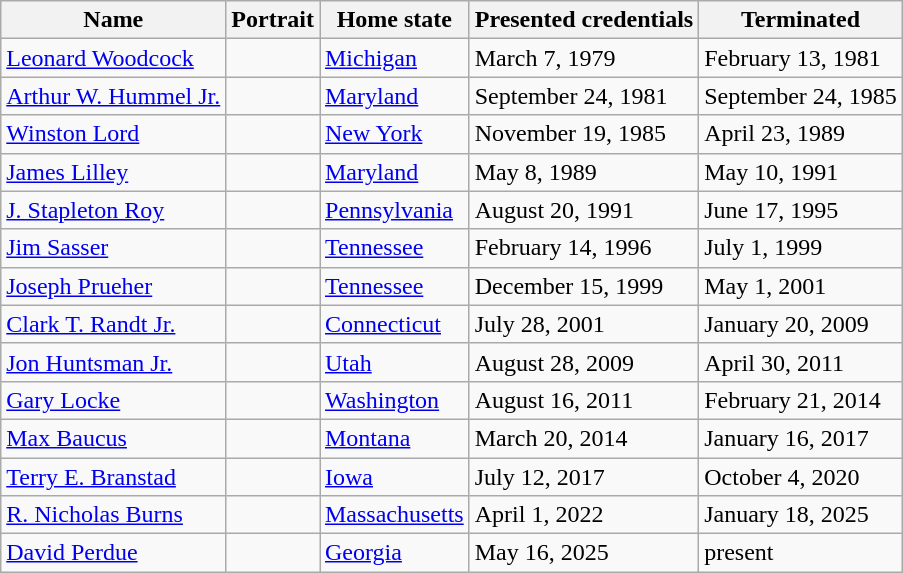<table class="wikitable sortable">
<tr>
<th>Name</th>
<th>Portrait</th>
<th>Home state</th>
<th>Presented credentials</th>
<th>Terminated</th>
</tr>
<tr>
<td><a href='#'>Leonard Woodcock</a></td>
<td></td>
<td><a href='#'>Michigan</a></td>
<td>March 7, 1979</td>
<td>February 13, 1981</td>
</tr>
<tr>
<td><a href='#'>Arthur W. Hummel Jr.</a></td>
<td></td>
<td><a href='#'>Maryland</a></td>
<td>September 24, 1981</td>
<td>September 24, 1985</td>
</tr>
<tr>
<td><a href='#'>Winston Lord</a></td>
<td></td>
<td><a href='#'>New York</a></td>
<td>November 19, 1985</td>
<td>April 23, 1989</td>
</tr>
<tr>
<td><a href='#'>James Lilley</a></td>
<td></td>
<td><a href='#'>Maryland</a></td>
<td>May 8, 1989</td>
<td>May 10, 1991</td>
</tr>
<tr>
<td><a href='#'>J. Stapleton Roy</a></td>
<td></td>
<td><a href='#'>Pennsylvania</a></td>
<td>August 20, 1991</td>
<td>June 17, 1995</td>
</tr>
<tr>
<td><a href='#'>Jim Sasser</a></td>
<td></td>
<td><a href='#'>Tennessee</a></td>
<td>February 14, 1996</td>
<td>July 1, 1999</td>
</tr>
<tr>
<td><a href='#'>Joseph Prueher</a></td>
<td></td>
<td><a href='#'>Tennessee</a></td>
<td>December 15, 1999</td>
<td>May 1, 2001</td>
</tr>
<tr>
<td><a href='#'>Clark T. Randt Jr.</a></td>
<td></td>
<td><a href='#'>Connecticut</a></td>
<td>July 28, 2001</td>
<td>January 20, 2009</td>
</tr>
<tr>
<td><a href='#'>Jon Huntsman Jr.</a></td>
<td></td>
<td><a href='#'>Utah</a></td>
<td>August 28, 2009</td>
<td>April 30, 2011</td>
</tr>
<tr>
<td><a href='#'>Gary Locke</a></td>
<td></td>
<td><a href='#'>Washington</a></td>
<td>August 16, 2011</td>
<td>February 21, 2014</td>
</tr>
<tr>
<td><a href='#'>Max Baucus</a></td>
<td></td>
<td><a href='#'>Montana</a></td>
<td>March 20, 2014</td>
<td>January 16, 2017</td>
</tr>
<tr>
<td><a href='#'>Terry E. Branstad</a></td>
<td></td>
<td><a href='#'>Iowa</a></td>
<td>July 12, 2017</td>
<td>October 4, 2020</td>
</tr>
<tr>
<td><a href='#'>R. Nicholas Burns</a></td>
<td></td>
<td><a href='#'>Massachusetts</a></td>
<td>April 1, 2022</td>
<td>January 18, 2025</td>
</tr>
<tr>
<td><a href='#'>David Perdue</a></td>
<td></td>
<td><a href='#'>Georgia</a></td>
<td>May 16, 2025</td>
<td>present</td>
</tr>
</table>
